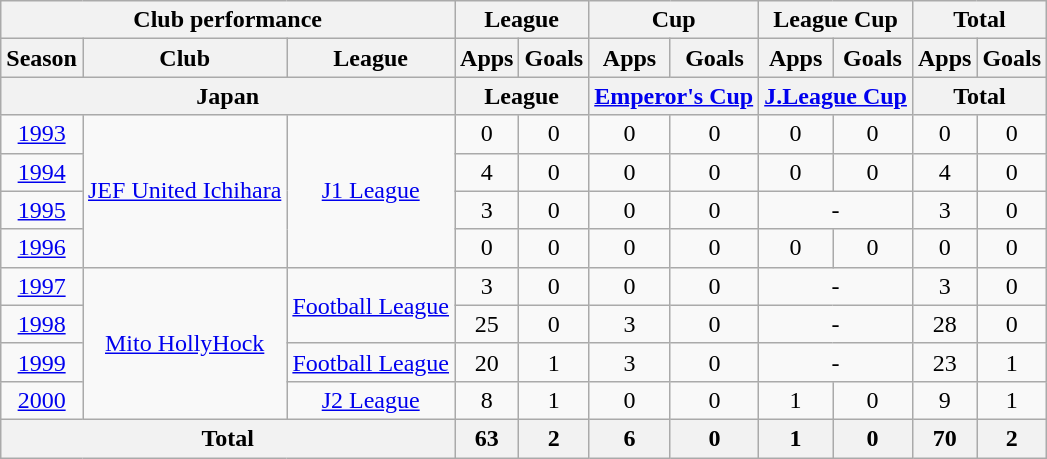<table class="wikitable" style="text-align:center;">
<tr>
<th colspan=3>Club performance</th>
<th colspan=2>League</th>
<th colspan=2>Cup</th>
<th colspan=2>League Cup</th>
<th colspan=2>Total</th>
</tr>
<tr>
<th>Season</th>
<th>Club</th>
<th>League</th>
<th>Apps</th>
<th>Goals</th>
<th>Apps</th>
<th>Goals</th>
<th>Apps</th>
<th>Goals</th>
<th>Apps</th>
<th>Goals</th>
</tr>
<tr>
<th colspan=3>Japan</th>
<th colspan=2>League</th>
<th colspan=2><a href='#'>Emperor's Cup</a></th>
<th colspan=2><a href='#'>J.League Cup</a></th>
<th colspan=2>Total</th>
</tr>
<tr>
<td><a href='#'>1993</a></td>
<td rowspan="4"><a href='#'>JEF United Ichihara</a></td>
<td rowspan="4"><a href='#'>J1 League</a></td>
<td>0</td>
<td>0</td>
<td>0</td>
<td>0</td>
<td>0</td>
<td>0</td>
<td>0</td>
<td>0</td>
</tr>
<tr>
<td><a href='#'>1994</a></td>
<td>4</td>
<td>0</td>
<td>0</td>
<td>0</td>
<td>0</td>
<td>0</td>
<td>4</td>
<td>0</td>
</tr>
<tr>
<td><a href='#'>1995</a></td>
<td>3</td>
<td>0</td>
<td>0</td>
<td>0</td>
<td colspan="2">-</td>
<td>3</td>
<td>0</td>
</tr>
<tr>
<td><a href='#'>1996</a></td>
<td>0</td>
<td>0</td>
<td>0</td>
<td>0</td>
<td>0</td>
<td>0</td>
<td>0</td>
<td>0</td>
</tr>
<tr>
<td><a href='#'>1997</a></td>
<td rowspan="4"><a href='#'>Mito HollyHock</a></td>
<td rowspan="2"><a href='#'>Football League</a></td>
<td>3</td>
<td>0</td>
<td>0</td>
<td>0</td>
<td colspan="2">-</td>
<td>3</td>
<td>0</td>
</tr>
<tr>
<td><a href='#'>1998</a></td>
<td>25</td>
<td>0</td>
<td>3</td>
<td>0</td>
<td colspan="2">-</td>
<td>28</td>
<td>0</td>
</tr>
<tr>
<td><a href='#'>1999</a></td>
<td><a href='#'>Football League</a></td>
<td>20</td>
<td>1</td>
<td>3</td>
<td>0</td>
<td colspan="2">-</td>
<td>23</td>
<td>1</td>
</tr>
<tr>
<td><a href='#'>2000</a></td>
<td><a href='#'>J2 League</a></td>
<td>8</td>
<td>1</td>
<td>0</td>
<td>0</td>
<td>1</td>
<td>0</td>
<td>9</td>
<td>1</td>
</tr>
<tr>
<th colspan=3>Total</th>
<th>63</th>
<th>2</th>
<th>6</th>
<th>0</th>
<th>1</th>
<th>0</th>
<th>70</th>
<th>2</th>
</tr>
</table>
